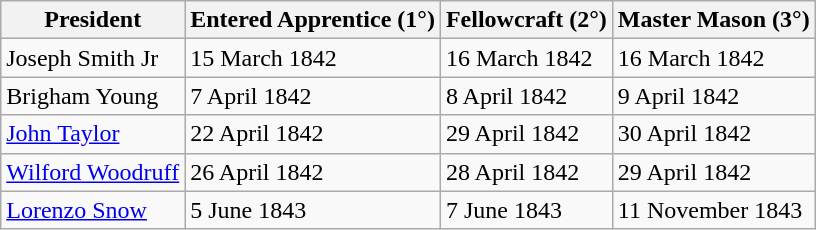<table class="wikitable">
<tr>
<th>President</th>
<th>Entered Apprentice (1°)</th>
<th>Fellowcraft (2°)</th>
<th>Master Mason (3°)</th>
</tr>
<tr>
<td>Joseph Smith Jr</td>
<td>15 March 1842</td>
<td>16 March 1842</td>
<td>16 March 1842</td>
</tr>
<tr>
<td>Brigham Young</td>
<td>7 April 1842</td>
<td>8 April 1842</td>
<td>9 April 1842</td>
</tr>
<tr>
<td><a href='#'>John Taylor</a></td>
<td>22 April 1842</td>
<td>29 April 1842</td>
<td>30 April 1842</td>
</tr>
<tr>
<td><a href='#'>Wilford Woodruff</a></td>
<td>26 April 1842</td>
<td>28 April 1842</td>
<td>29 April 1842</td>
</tr>
<tr>
<td><a href='#'>Lorenzo Snow</a></td>
<td>5 June 1843</td>
<td>7 June 1843</td>
<td>11 November 1843</td>
</tr>
</table>
